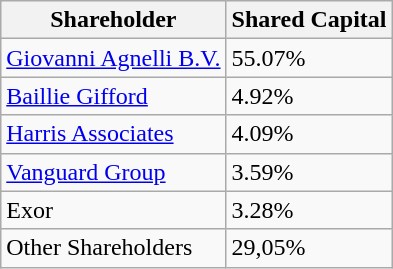<table class="wikitable sortable">
<tr>
<th>Shareholder</th>
<th>Shared Capital</th>
</tr>
<tr>
<td><a href='#'>Giovanni Agnelli B.V.</a></td>
<td>55.07%</td>
</tr>
<tr>
<td><a href='#'>Baillie Gifford</a></td>
<td>4.92%</td>
</tr>
<tr>
<td><a href='#'>Harris Associates</a></td>
<td>4.09%</td>
</tr>
<tr>
<td><a href='#'>Vanguard Group</a></td>
<td>3.59%</td>
</tr>
<tr>
<td>Exor</td>
<td>3.28%</td>
</tr>
<tr>
<td>Other Shareholders</td>
<td>29,05%</td>
</tr>
</table>
